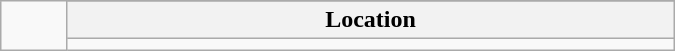<table class="wikitable" style="text-align: center; width: 450px; float:right;">
<tr>
<td rowspan="6"></td>
</tr>
<tr>
<th>Location</th>
</tr>
<tr>
<td></td>
</tr>
</table>
